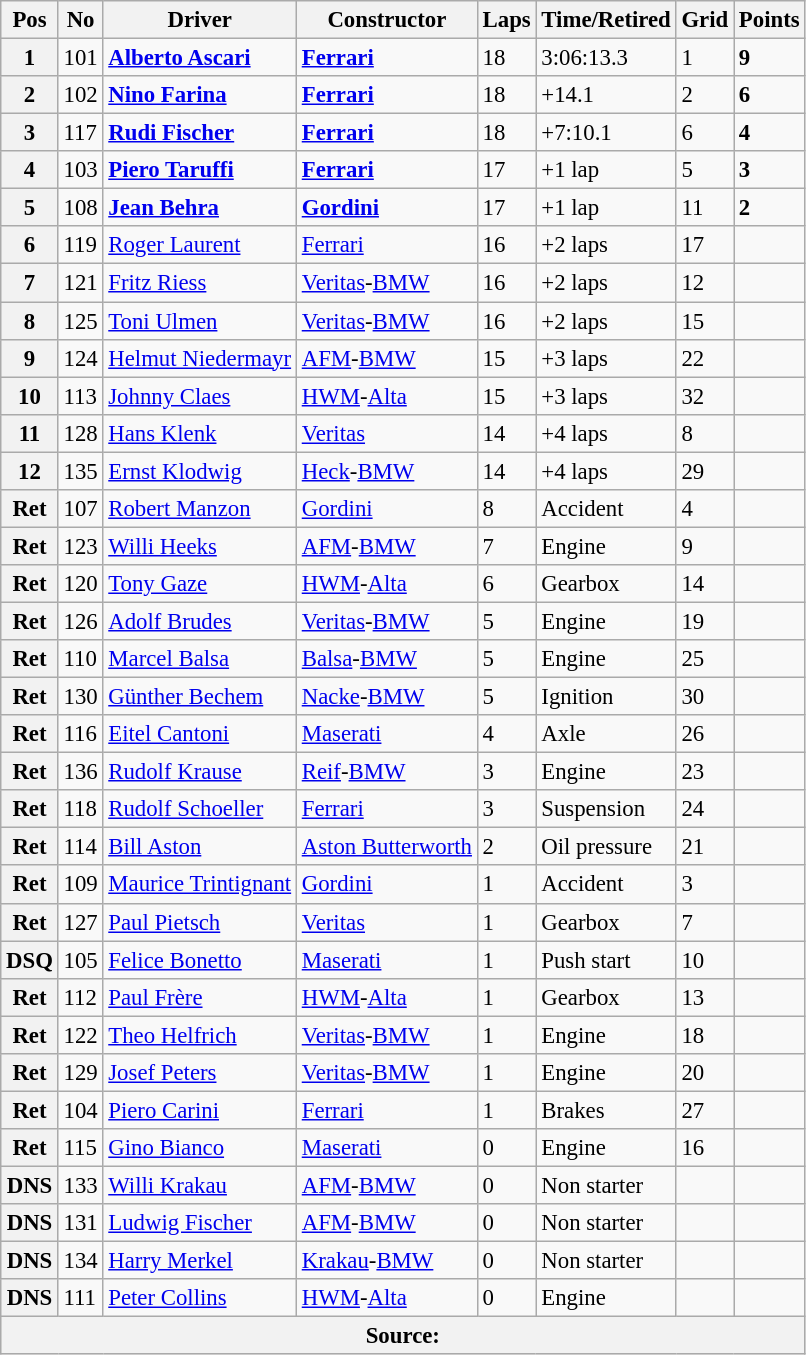<table class="wikitable" style="font-size:95%">
<tr>
<th>Pos</th>
<th>No</th>
<th>Driver</th>
<th>Constructor</th>
<th>Laps</th>
<th>Time/Retired</th>
<th>Grid</th>
<th>Points</th>
</tr>
<tr>
<th>1</th>
<td>101</td>
<td> <strong><a href='#'>Alberto Ascari</a></strong></td>
<td><strong><a href='#'>Ferrari</a></strong></td>
<td>18</td>
<td>3:06:13.3</td>
<td>1</td>
<td><strong>9</strong></td>
</tr>
<tr>
<th>2</th>
<td>102</td>
<td> <strong><a href='#'>Nino Farina</a></strong></td>
<td><strong><a href='#'>Ferrari</a></strong></td>
<td>18</td>
<td>+14.1</td>
<td>2</td>
<td><strong>6</strong></td>
</tr>
<tr>
<th>3</th>
<td>117</td>
<td> <strong><a href='#'>Rudi Fischer</a></strong></td>
<td><strong><a href='#'>Ferrari</a></strong></td>
<td>18</td>
<td>+7:10.1</td>
<td>6</td>
<td><strong>4</strong></td>
</tr>
<tr>
<th>4</th>
<td>103</td>
<td> <strong><a href='#'>Piero Taruffi</a></strong></td>
<td><strong><a href='#'>Ferrari</a></strong></td>
<td>17</td>
<td>+1 lap</td>
<td>5</td>
<td><strong>3</strong></td>
</tr>
<tr>
<th>5</th>
<td>108</td>
<td> <strong><a href='#'>Jean Behra</a></strong></td>
<td><strong><a href='#'>Gordini</a></strong></td>
<td>17</td>
<td>+1 lap</td>
<td>11</td>
<td><strong>2</strong></td>
</tr>
<tr>
<th>6</th>
<td>119</td>
<td> <a href='#'>Roger Laurent</a></td>
<td><a href='#'>Ferrari</a></td>
<td>16</td>
<td>+2 laps</td>
<td>17</td>
<td></td>
</tr>
<tr>
<th>7</th>
<td>121</td>
<td> <a href='#'>Fritz Riess</a></td>
<td><a href='#'>Veritas</a>-<a href='#'>BMW</a></td>
<td>16</td>
<td>+2 laps</td>
<td>12</td>
<td></td>
</tr>
<tr>
<th>8</th>
<td>125</td>
<td> <a href='#'>Toni Ulmen</a></td>
<td><a href='#'>Veritas</a>-<a href='#'>BMW</a></td>
<td>16</td>
<td>+2 laps</td>
<td>15</td>
<td></td>
</tr>
<tr>
<th>9</th>
<td>124</td>
<td> <a href='#'>Helmut Niedermayr</a></td>
<td><a href='#'>AFM</a>-<a href='#'>BMW</a></td>
<td>15</td>
<td>+3 laps</td>
<td>22</td>
<td></td>
</tr>
<tr>
<th>10</th>
<td>113</td>
<td> <a href='#'>Johnny Claes</a></td>
<td><a href='#'>HWM</a>-<a href='#'>Alta</a></td>
<td>15</td>
<td>+3 laps</td>
<td>32</td>
<td></td>
</tr>
<tr>
<th>11</th>
<td>128</td>
<td> <a href='#'>Hans Klenk</a></td>
<td><a href='#'>Veritas</a></td>
<td>14</td>
<td>+4 laps</td>
<td>8</td>
<td></td>
</tr>
<tr>
<th>12</th>
<td>135</td>
<td> <a href='#'>Ernst Klodwig</a></td>
<td><a href='#'>Heck</a>-<a href='#'>BMW</a></td>
<td>14</td>
<td>+4 laps</td>
<td>29</td>
<td></td>
</tr>
<tr>
<th>Ret</th>
<td>107</td>
<td> <a href='#'>Robert Manzon</a></td>
<td><a href='#'>Gordini</a></td>
<td>8</td>
<td>Accident</td>
<td>4</td>
<td></td>
</tr>
<tr>
<th>Ret</th>
<td>123</td>
<td> <a href='#'>Willi Heeks</a></td>
<td><a href='#'>AFM</a>-<a href='#'>BMW</a></td>
<td>7</td>
<td>Engine</td>
<td>9</td>
<td></td>
</tr>
<tr>
<th>Ret</th>
<td>120</td>
<td> <a href='#'>Tony Gaze</a></td>
<td><a href='#'>HWM</a>-<a href='#'>Alta</a></td>
<td>6</td>
<td>Gearbox</td>
<td>14</td>
<td></td>
</tr>
<tr>
<th>Ret</th>
<td>126</td>
<td> <a href='#'>Adolf Brudes</a></td>
<td><a href='#'>Veritas</a>-<a href='#'>BMW</a></td>
<td>5</td>
<td>Engine</td>
<td>19</td>
<td></td>
</tr>
<tr>
<th>Ret</th>
<td>110</td>
<td> <a href='#'>Marcel Balsa</a></td>
<td><a href='#'>Balsa</a>-<a href='#'>BMW</a></td>
<td>5</td>
<td>Engine</td>
<td>25</td>
<td></td>
</tr>
<tr>
<th>Ret</th>
<td>130</td>
<td> <a href='#'>Günther Bechem</a></td>
<td><a href='#'>Nacke</a>-<a href='#'>BMW</a></td>
<td>5</td>
<td>Ignition</td>
<td>30</td>
<td></td>
</tr>
<tr>
<th>Ret</th>
<td>116</td>
<td> <a href='#'>Eitel Cantoni</a></td>
<td><a href='#'>Maserati</a></td>
<td>4</td>
<td>Axle</td>
<td>26</td>
<td></td>
</tr>
<tr>
<th>Ret</th>
<td>136</td>
<td> <a href='#'>Rudolf Krause</a></td>
<td><a href='#'>Reif</a>-<a href='#'>BMW</a></td>
<td>3</td>
<td>Engine</td>
<td>23</td>
<td></td>
</tr>
<tr>
<th>Ret</th>
<td>118</td>
<td> <a href='#'>Rudolf Schoeller</a></td>
<td><a href='#'>Ferrari</a></td>
<td>3</td>
<td>Suspension</td>
<td>24</td>
<td></td>
</tr>
<tr>
<th>Ret</th>
<td>114</td>
<td> <a href='#'>Bill Aston</a></td>
<td><a href='#'>Aston Butterworth</a></td>
<td>2</td>
<td>Oil pressure</td>
<td>21</td>
<td></td>
</tr>
<tr>
<th>Ret</th>
<td>109</td>
<td> <a href='#'>Maurice Trintignant</a></td>
<td><a href='#'>Gordini</a></td>
<td>1</td>
<td>Accident</td>
<td>3</td>
<td></td>
</tr>
<tr>
<th>Ret</th>
<td>127</td>
<td> <a href='#'>Paul Pietsch</a></td>
<td><a href='#'>Veritas</a></td>
<td>1</td>
<td>Gearbox</td>
<td>7</td>
<td></td>
</tr>
<tr>
<th>DSQ</th>
<td>105</td>
<td> <a href='#'>Felice Bonetto</a></td>
<td><a href='#'>Maserati</a></td>
<td>1</td>
<td>Push start</td>
<td>10</td>
<td></td>
</tr>
<tr>
<th>Ret</th>
<td>112</td>
<td> <a href='#'>Paul Frère</a></td>
<td><a href='#'>HWM</a>-<a href='#'>Alta</a></td>
<td>1</td>
<td>Gearbox</td>
<td>13</td>
<td></td>
</tr>
<tr>
<th>Ret</th>
<td>122</td>
<td> <a href='#'>Theo Helfrich</a></td>
<td><a href='#'>Veritas</a>-<a href='#'>BMW</a></td>
<td>1</td>
<td>Engine</td>
<td>18</td>
<td></td>
</tr>
<tr>
<th>Ret</th>
<td>129</td>
<td> <a href='#'>Josef Peters</a></td>
<td><a href='#'>Veritas</a>-<a href='#'>BMW</a></td>
<td>1</td>
<td>Engine</td>
<td>20</td>
<td></td>
</tr>
<tr>
<th>Ret</th>
<td>104</td>
<td> <a href='#'>Piero Carini</a></td>
<td><a href='#'>Ferrari</a></td>
<td>1</td>
<td>Brakes</td>
<td>27</td>
<td></td>
</tr>
<tr>
<th>Ret</th>
<td>115</td>
<td> <a href='#'>Gino Bianco</a></td>
<td><a href='#'>Maserati</a></td>
<td>0</td>
<td>Engine</td>
<td>16</td>
<td></td>
</tr>
<tr>
<th>DNS</th>
<td>133</td>
<td> <a href='#'>Willi Krakau</a></td>
<td><a href='#'>AFM</a>-<a href='#'>BMW</a></td>
<td>0</td>
<td>Non starter</td>
<td></td>
<td></td>
</tr>
<tr>
<th>DNS</th>
<td>131</td>
<td> <a href='#'>Ludwig Fischer</a></td>
<td><a href='#'>AFM</a>-<a href='#'>BMW</a></td>
<td>0</td>
<td>Non starter</td>
<td></td>
<td></td>
</tr>
<tr>
<th>DNS</th>
<td>134</td>
<td> <a href='#'>Harry Merkel</a></td>
<td><a href='#'>Krakau</a>-<a href='#'>BMW</a></td>
<td>0</td>
<td>Non starter</td>
<td></td>
<td></td>
</tr>
<tr>
<th>DNS</th>
<td>111</td>
<td> <a href='#'>Peter Collins</a></td>
<td><a href='#'>HWM</a>-<a href='#'>Alta</a></td>
<td>0</td>
<td>Engine</td>
<td></td>
<td></td>
</tr>
<tr style="background-color:#E5E4E2" align="center">
<th colspan=8>Source:</th>
</tr>
</table>
